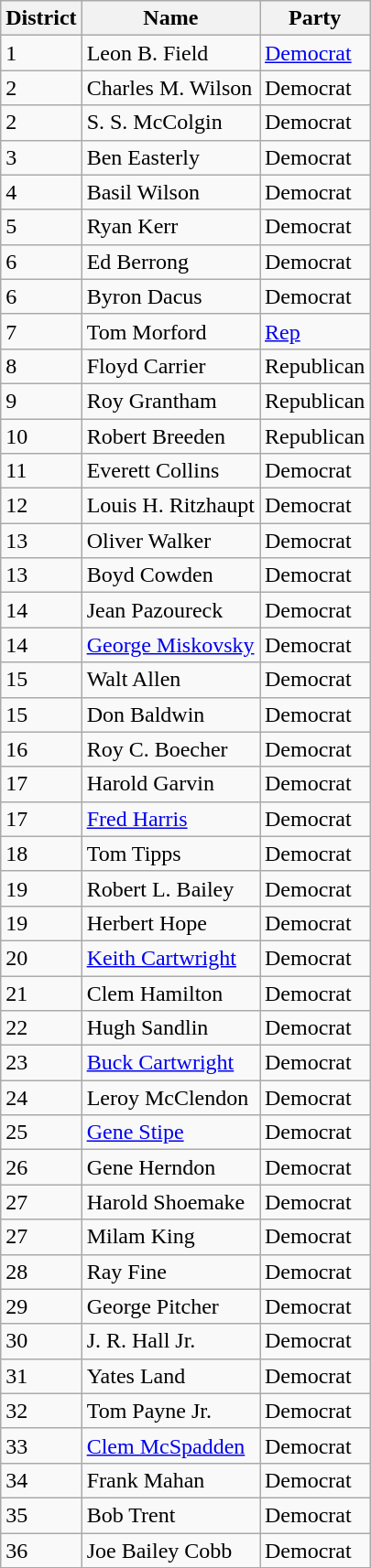<table class="wikitable sortable">
<tr>
<th>District</th>
<th>Name</th>
<th>Party</th>
</tr>
<tr>
<td>1</td>
<td>Leon B. Field</td>
<td><a href='#'>Democrat</a></td>
</tr>
<tr>
<td>2</td>
<td>Charles M. Wilson</td>
<td>Democrat</td>
</tr>
<tr>
<td>2</td>
<td>S. S. McColgin</td>
<td>Democrat</td>
</tr>
<tr>
<td>3</td>
<td>Ben Easterly</td>
<td>Democrat</td>
</tr>
<tr>
<td>4</td>
<td>Basil Wilson</td>
<td>Democrat</td>
</tr>
<tr>
<td>5</td>
<td>Ryan Kerr</td>
<td>Democrat</td>
</tr>
<tr>
<td>6</td>
<td>Ed Berrong</td>
<td>Democrat</td>
</tr>
<tr>
<td>6</td>
<td>Byron Dacus</td>
<td>Democrat</td>
</tr>
<tr>
<td>7</td>
<td>Tom Morford</td>
<td><a href='#'>Rep</a></td>
</tr>
<tr>
<td>8</td>
<td>Floyd Carrier</td>
<td>Republican</td>
</tr>
<tr>
<td>9</td>
<td>Roy Grantham</td>
<td>Republican</td>
</tr>
<tr>
<td>10</td>
<td>Robert Breeden</td>
<td>Republican</td>
</tr>
<tr>
<td>11</td>
<td>Everett Collins</td>
<td>Democrat</td>
</tr>
<tr>
<td>12</td>
<td>Louis H. Ritzhaupt</td>
<td>Democrat</td>
</tr>
<tr>
<td>13</td>
<td>Oliver Walker</td>
<td>Democrat</td>
</tr>
<tr>
<td>13</td>
<td>Boyd Cowden</td>
<td>Democrat</td>
</tr>
<tr>
<td>14</td>
<td>Jean Pazoureck</td>
<td>Democrat</td>
</tr>
<tr>
<td>14</td>
<td><a href='#'>George Miskovsky</a></td>
<td>Democrat</td>
</tr>
<tr>
<td>15</td>
<td>Walt Allen</td>
<td>Democrat</td>
</tr>
<tr>
<td>15</td>
<td>Don Baldwin</td>
<td>Democrat</td>
</tr>
<tr>
<td>16</td>
<td>Roy C. Boecher</td>
<td>Democrat</td>
</tr>
<tr>
<td>17</td>
<td>Harold Garvin</td>
<td>Democrat</td>
</tr>
<tr>
<td>17</td>
<td><a href='#'>Fred Harris</a></td>
<td>Democrat</td>
</tr>
<tr>
<td>18</td>
<td>Tom Tipps</td>
<td>Democrat</td>
</tr>
<tr>
<td>19</td>
<td>Robert L. Bailey</td>
<td>Democrat</td>
</tr>
<tr>
<td>19</td>
<td>Herbert Hope</td>
<td>Democrat</td>
</tr>
<tr>
<td>20</td>
<td><a href='#'>Keith Cartwright</a></td>
<td>Democrat</td>
</tr>
<tr>
<td>21</td>
<td>Clem Hamilton</td>
<td>Democrat</td>
</tr>
<tr>
<td>22</td>
<td>Hugh Sandlin</td>
<td>Democrat</td>
</tr>
<tr>
<td>23</td>
<td><a href='#'>Buck Cartwright</a></td>
<td>Democrat</td>
</tr>
<tr>
<td>24</td>
<td>Leroy McClendon</td>
<td>Democrat</td>
</tr>
<tr>
<td>25</td>
<td><a href='#'>Gene Stipe</a></td>
<td>Democrat</td>
</tr>
<tr>
<td>26</td>
<td>Gene Herndon</td>
<td>Democrat</td>
</tr>
<tr>
<td>27</td>
<td>Harold Shoemake</td>
<td>Democrat</td>
</tr>
<tr>
<td>27</td>
<td>Milam King</td>
<td>Democrat</td>
</tr>
<tr>
<td>28</td>
<td>Ray Fine</td>
<td>Democrat</td>
</tr>
<tr>
<td>29</td>
<td>George Pitcher</td>
<td>Democrat</td>
</tr>
<tr>
<td>30</td>
<td>J. R. Hall Jr.</td>
<td>Democrat</td>
</tr>
<tr>
<td>31</td>
<td>Yates Land</td>
<td>Democrat</td>
</tr>
<tr>
<td>32</td>
<td>Tom Payne Jr.</td>
<td>Democrat</td>
</tr>
<tr>
<td>33</td>
<td><a href='#'>Clem McSpadden</a></td>
<td>Democrat</td>
</tr>
<tr>
<td>34</td>
<td>Frank Mahan</td>
<td>Democrat</td>
</tr>
<tr>
<td>35</td>
<td>Bob Trent</td>
<td>Democrat</td>
</tr>
<tr>
<td>36</td>
<td>Joe Bailey Cobb</td>
<td>Democrat</td>
</tr>
</table>
